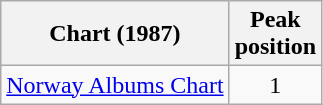<table class="wikitable sortable" border="1">
<tr>
<th scope="col">Chart (1987)</th>
<th scope="col">Peak<br>position</th>
</tr>
<tr>
<td><a href='#'>Norway Albums Chart</a></td>
<td style="text-align:center;">1</td>
</tr>
</table>
